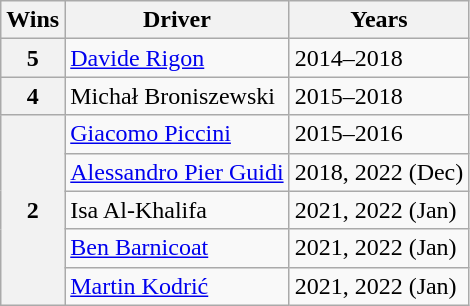<table class="wikitable">
<tr>
<th>Wins</th>
<th>Driver</th>
<th>Years</th>
</tr>
<tr>
<th>5</th>
<td> <a href='#'>Davide Rigon</a></td>
<td>2014–2018</td>
</tr>
<tr>
<th>4</th>
<td> Michał Broniszewski</td>
<td>2015–2018</td>
</tr>
<tr>
<th rowspan="5">2</th>
<td> <a href='#'>Giacomo Piccini</a></td>
<td>2015–2016</td>
</tr>
<tr>
<td> <a href='#'>Alessandro Pier Guidi</a></td>
<td>2018, 2022 (Dec)</td>
</tr>
<tr>
<td> Isa Al-Khalifa</td>
<td>2021, 2022 (Jan)</td>
</tr>
<tr>
<td> <a href='#'>Ben Barnicoat</a></td>
<td>2021, 2022 (Jan)</td>
</tr>
<tr>
<td> <a href='#'>Martin Kodrić</a></td>
<td>2021, 2022 (Jan)</td>
</tr>
</table>
